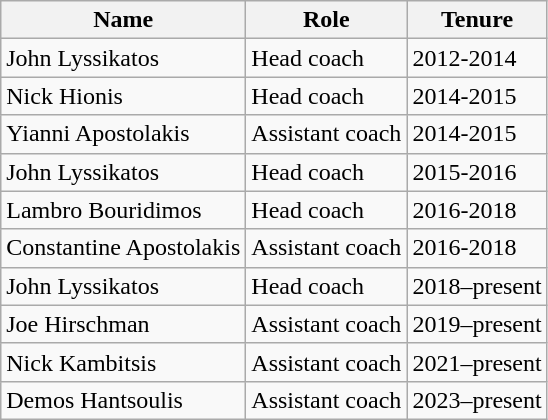<table class="wikitable">
<tr>
<th>Name</th>
<th>Role</th>
<th>Tenure</th>
</tr>
<tr>
<td>John Lyssikatos</td>
<td>Head coach</td>
<td>2012-2014</td>
</tr>
<tr>
<td>Nick Hionis</td>
<td>Head coach</td>
<td>2014-2015</td>
</tr>
<tr>
<td>Yianni Apostolakis</td>
<td>Assistant coach</td>
<td>2014-2015</td>
</tr>
<tr>
<td>John Lyssikatos</td>
<td>Head coach</td>
<td>2015-2016</td>
</tr>
<tr>
<td>Lambro Bouridimos</td>
<td>Head coach</td>
<td>2016-2018</td>
</tr>
<tr>
<td>Constantine Apostolakis</td>
<td>Assistant coach</td>
<td>2016-2018</td>
</tr>
<tr>
<td>John Lyssikatos</td>
<td>Head coach</td>
<td>2018–present</td>
</tr>
<tr>
<td>Joe Hirschman</td>
<td>Assistant coach</td>
<td>2019–present</td>
</tr>
<tr>
<td>Nick Kambitsis</td>
<td>Assistant coach</td>
<td>2021–present</td>
</tr>
<tr>
<td>Demos Hantsoulis</td>
<td>Assistant coach</td>
<td>2023–present</td>
</tr>
</table>
